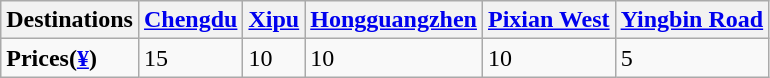<table class="wikitable" align="center">
<tr>
<th>Destinations</th>
<th><a href='#'>Chengdu</a></th>
<th><a href='#'>Xipu</a></th>
<th><a href='#'>Hongguangzhen</a></th>
<th><a href='#'>Pixian West</a></th>
<th><a href='#'>Yingbin Road</a></th>
</tr>
<tr>
<td><strong>Prices(<a href='#'>¥</a>)</strong></td>
<td>15</td>
<td>10</td>
<td>10</td>
<td>10</td>
<td>5</td>
</tr>
</table>
